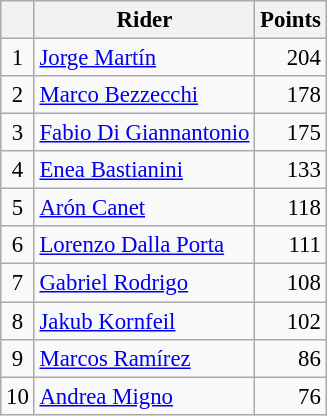<table class="wikitable" style="font-size: 95%;">
<tr>
<th></th>
<th>Rider</th>
<th>Points</th>
</tr>
<tr>
<td align=center>1</td>
<td> <a href='#'>Jorge Martín</a></td>
<td align=right>204</td>
</tr>
<tr>
<td align=center>2</td>
<td> <a href='#'>Marco Bezzecchi</a></td>
<td align=right>178</td>
</tr>
<tr>
<td align=center>3</td>
<td> <a href='#'>Fabio Di Giannantonio</a></td>
<td align=right>175</td>
</tr>
<tr>
<td align=center>4</td>
<td> <a href='#'>Enea Bastianini</a></td>
<td align=right>133</td>
</tr>
<tr>
<td align=center>5</td>
<td> <a href='#'>Arón Canet</a></td>
<td align=right>118</td>
</tr>
<tr>
<td align=center>6</td>
<td> <a href='#'>Lorenzo Dalla Porta</a></td>
<td align=right>111</td>
</tr>
<tr>
<td align=center>7</td>
<td> <a href='#'>Gabriel Rodrigo</a></td>
<td align=right>108</td>
</tr>
<tr>
<td align=center>8</td>
<td> <a href='#'>Jakub Kornfeil</a></td>
<td align=right>102</td>
</tr>
<tr>
<td align=center>9</td>
<td> <a href='#'>Marcos Ramírez</a></td>
<td align=right>86</td>
</tr>
<tr>
<td align=center>10</td>
<td> <a href='#'>Andrea Migno</a></td>
<td align=right>76</td>
</tr>
</table>
